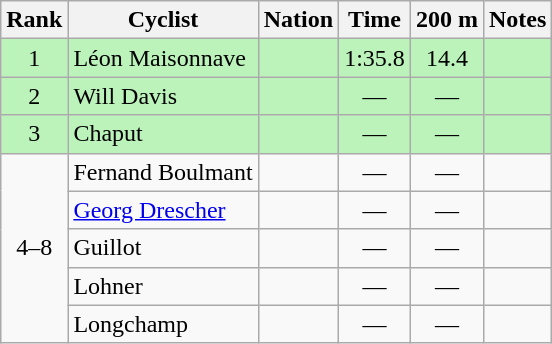<table class="wikitable sortable" style="text-align:center">
<tr>
<th>Rank</th>
<th>Cyclist</th>
<th>Nation</th>
<th>Time</th>
<th>200 m</th>
<th>Notes</th>
</tr>
<tr bgcolor=bbf3bb>
<td>1</td>
<td align=left>Léon Maisonnave</td>
<td align=left></td>
<td>1:35.8</td>
<td>14.4</td>
<td></td>
</tr>
<tr bgcolor=bbf3bb>
<td>2</td>
<td align=left>Will Davis</td>
<td align=left></td>
<td data-sort-value=9:99.9>—</td>
<td data-sort-value=99.9>—</td>
<td></td>
</tr>
<tr bgcolor=bbf3bb>
<td>3</td>
<td align=left>Chaput</td>
<td align=left></td>
<td data-sort-value=9:99.9>—</td>
<td data-sort-value=99.9>—</td>
<td></td>
</tr>
<tr>
<td rowspan=5>4–8</td>
<td align=left>Fernand Boulmant</td>
<td align=left></td>
<td data-sort-value=9:99.9>—</td>
<td data-sort-value=99.9>—</td>
<td></td>
</tr>
<tr>
<td align=left><a href='#'>Georg Drescher</a></td>
<td align=left></td>
<td data-sort-value=9:99.9>—</td>
<td data-sort-value=99.9>—</td>
<td></td>
</tr>
<tr>
<td align=left>Guillot</td>
<td align=left></td>
<td data-sort-value=9:99.9>—</td>
<td data-sort-value=99.9>—</td>
<td></td>
</tr>
<tr>
<td align=left>Lohner</td>
<td align=left></td>
<td data-sort-value=9:99.9>—</td>
<td data-sort-value=99.9>—</td>
<td></td>
</tr>
<tr>
<td align=left>Longchamp</td>
<td align=left></td>
<td data-sort-value=9:99.9>—</td>
<td data-sort-value=99.9>—</td>
<td></td>
</tr>
</table>
